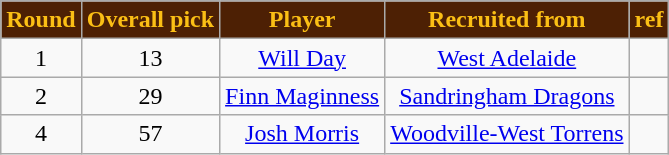<table class="wikitable" style="text-align:center">
<tr>
<th style="background:#4D2004; color:#FBBF15">Round</th>
<th style="background:#4D2004; color:#FBBF15">Overall pick</th>
<th style="background:#4D2004; color:#FBBF15">Player</th>
<th style="background:#4D2004; color:#FBBF15">Recruited from</th>
<th style="background:#4D2004; color:#FBBF15">ref</th>
</tr>
<tr>
<td>1</td>
<td>13</td>
<td><a href='#'>Will Day</a></td>
<td><a href='#'>West Adelaide</a></td>
<td></td>
</tr>
<tr>
<td>2</td>
<td>29</td>
<td><a href='#'>Finn Maginness</a></td>
<td><a href='#'>Sandringham Dragons</a></td>
<td></td>
</tr>
<tr>
<td>4</td>
<td>57</td>
<td><a href='#'>Josh Morris</a></td>
<td><a href='#'>Woodville-West Torrens</a></td>
<td></td>
</tr>
</table>
